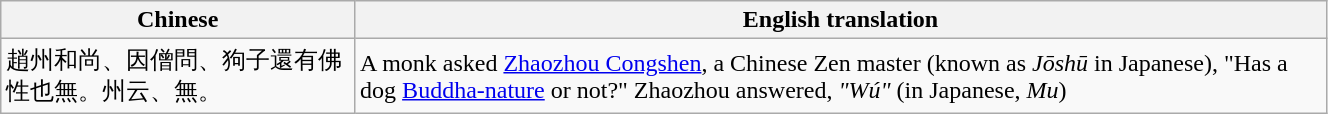<table class=wikitable style="width:70%;">
<tr>
<th>Chinese</th>
<th>English translation</th>
</tr>
<tr>
<td>趙州和尚、因僧問、狗子還有佛性也無。州云、無。</td>
<td>A monk asked <a href='#'>Zhaozhou Congshen</a>, a Chinese Zen master (known as <em>Jōshū</em> in Japanese), "Has a dog <a href='#'>Buddha-nature</a> or not?" Zhaozhou answered, <em>"Wú"</em> (in Japanese, <em>Mu</em>)</td>
</tr>
</table>
